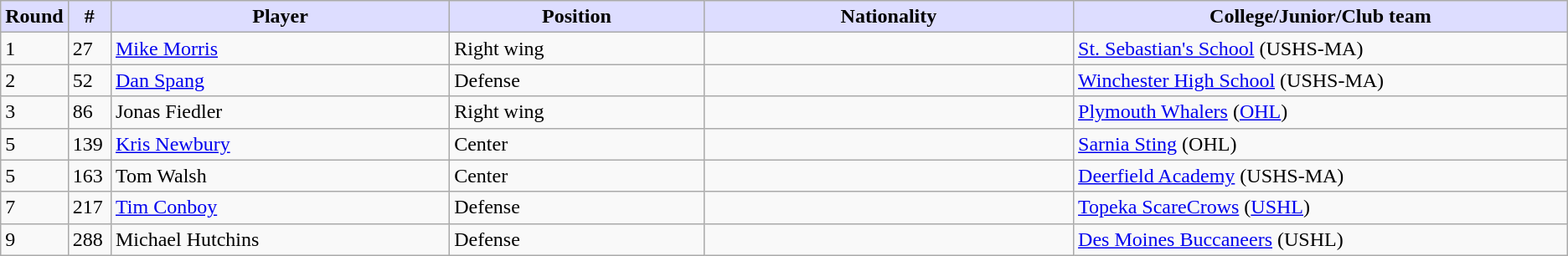<table class="wikitable sortable sortable">
<tr>
<th style="background:#ddf; width:2.75%;">Round</th>
<th style="background:#ddf; width:2.75%;">#</th>
<th style="background:#ddf; width:22.0%;">Player</th>
<th style="background:#ddf; width:16.5%;">Position</th>
<th style="background:#ddf; width:24.0%;">Nationality</th>
<th style="background:#ddf; width:100.0%;">College/Junior/Club team</th>
</tr>
<tr>
<td>1</td>
<td>27</td>
<td><a href='#'>Mike Morris</a></td>
<td>Right wing</td>
<td></td>
<td><a href='#'>St. Sebastian's School</a> (USHS-MA)</td>
</tr>
<tr>
<td>2</td>
<td>52</td>
<td><a href='#'>Dan Spang</a></td>
<td>Defense</td>
<td></td>
<td><a href='#'>Winchester High School</a> (USHS-MA)</td>
</tr>
<tr>
<td>3</td>
<td>86</td>
<td>Jonas Fiedler</td>
<td>Right wing</td>
<td></td>
<td><a href='#'>Plymouth Whalers</a> (<a href='#'>OHL</a>)</td>
</tr>
<tr>
<td>5</td>
<td>139</td>
<td><a href='#'>Kris Newbury</a></td>
<td>Center</td>
<td></td>
<td><a href='#'>Sarnia Sting</a> (OHL)</td>
</tr>
<tr>
<td>5</td>
<td>163</td>
<td>Tom Walsh</td>
<td>Center</td>
<td></td>
<td><a href='#'>Deerfield Academy</a> (USHS-MA)</td>
</tr>
<tr>
<td>7</td>
<td>217</td>
<td><a href='#'>Tim Conboy</a></td>
<td>Defense</td>
<td></td>
<td><a href='#'>Topeka ScareCrows</a> (<a href='#'>USHL</a>)</td>
</tr>
<tr>
<td>9</td>
<td>288</td>
<td>Michael Hutchins</td>
<td>Defense</td>
<td></td>
<td><a href='#'>Des Moines Buccaneers</a> (USHL)</td>
</tr>
</table>
